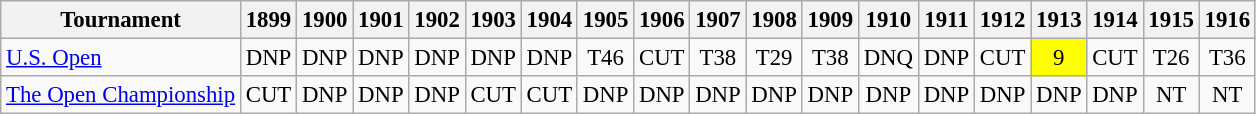<table class="wikitable" style="font-size:95%;text-align:center;">
<tr>
<th>Tournament</th>
<th>1899</th>
<th>1900</th>
<th>1901</th>
<th>1902</th>
<th>1903</th>
<th>1904</th>
<th>1905</th>
<th>1906</th>
<th>1907</th>
<th>1908</th>
<th>1909</th>
<th>1910</th>
<th>1911</th>
<th>1912</th>
<th>1913</th>
<th>1914</th>
<th>1915</th>
<th>1916</th>
</tr>
<tr>
<td align=left><a href='#'>U.S. Open</a></td>
<td>DNP</td>
<td>DNP</td>
<td>DNP</td>
<td>DNP</td>
<td>DNP</td>
<td>DNP</td>
<td>T46</td>
<td>CUT</td>
<td>T38</td>
<td>T29</td>
<td>T38</td>
<td>DNQ</td>
<td>DNP</td>
<td>CUT</td>
<td style="background:yellow;">9</td>
<td>CUT</td>
<td>T26</td>
<td>T36</td>
</tr>
<tr>
<td align=left><a href='#'>The Open Championship</a></td>
<td>CUT</td>
<td>DNP</td>
<td>DNP</td>
<td>DNP</td>
<td>CUT</td>
<td>CUT</td>
<td>DNP</td>
<td>DNP</td>
<td>DNP</td>
<td>DNP</td>
<td>DNP</td>
<td>DNP</td>
<td>DNP</td>
<td>DNP</td>
<td>DNP</td>
<td>DNP</td>
<td>NT</td>
<td>NT</td>
</tr>
</table>
